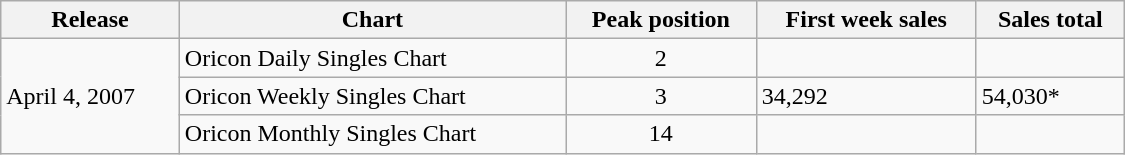<table class="wikitable" width="750px">
<tr>
<th>Release</th>
<th>Chart</th>
<th>Peak position</th>
<th>First week sales</th>
<th>Sales total</th>
</tr>
<tr>
<td rowspan="3">April 4, 2007</td>
<td>Oricon Daily Singles Chart</td>
<td align="center">2</td>
<td></td>
<td></td>
</tr>
<tr>
<td>Oricon Weekly Singles Chart</td>
<td align="center">3</td>
<td>34,292</td>
<td>54,030*</td>
</tr>
<tr>
<td>Oricon Monthly Singles Chart</td>
<td align="center">14</td>
<td></td>
<td></td>
</tr>
</table>
